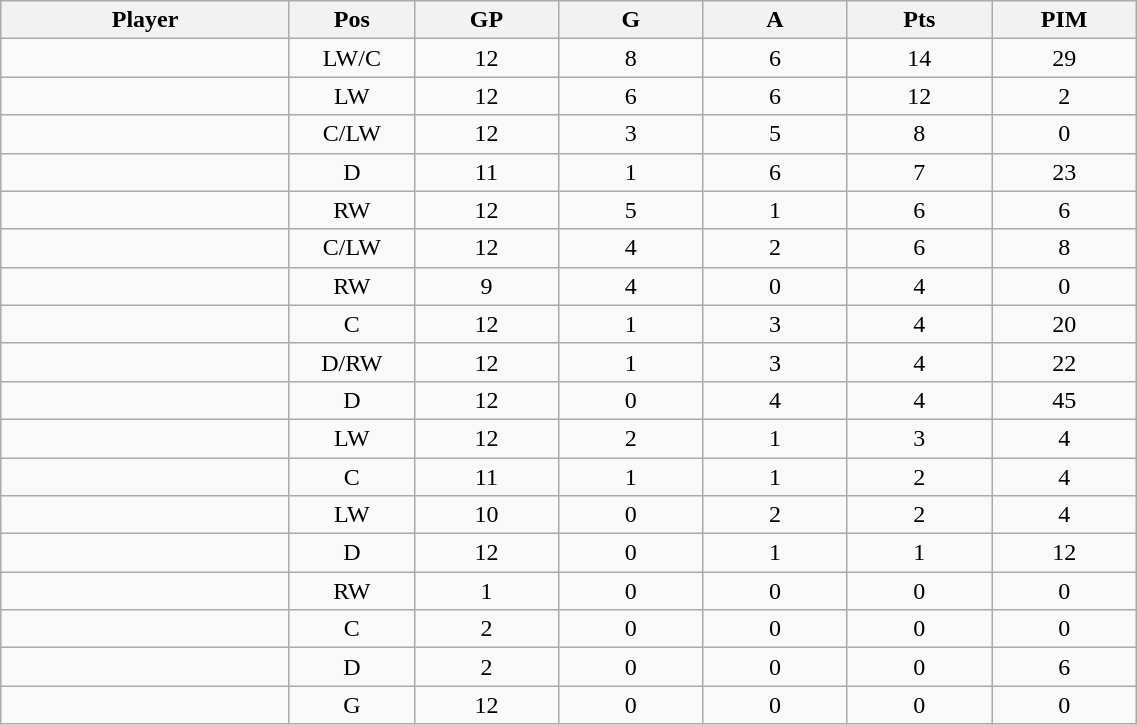<table class="wikitable sortable" width="60%">
<tr ALIGN="center">
<th bgcolor="#DDDDFF" width="10%">Player</th>
<th bgcolor="#DDDDFF" width="3%" title="Position">Pos</th>
<th bgcolor="#DDDDFF" width="5%" title="Games played">GP</th>
<th bgcolor="#DDDDFF" width="5%" title="Goals">G</th>
<th bgcolor="#DDDDFF" width="5%" title="Assists">A</th>
<th bgcolor="#DDDDFF" width="5%" title="Points">Pts</th>
<th bgcolor="#DDDDFF" width="5%" title="Penalties in Minutes">PIM</th>
</tr>
<tr align="center">
<td align="right"></td>
<td>LW/C</td>
<td>12</td>
<td>8</td>
<td>6</td>
<td>14</td>
<td>29</td>
</tr>
<tr align="center">
<td align="right"></td>
<td>LW</td>
<td>12</td>
<td>6</td>
<td>6</td>
<td>12</td>
<td>2</td>
</tr>
<tr align="center">
<td align="right"></td>
<td>C/LW</td>
<td>12</td>
<td>3</td>
<td>5</td>
<td>8</td>
<td>0</td>
</tr>
<tr align="center">
<td align="right"></td>
<td>D</td>
<td>11</td>
<td>1</td>
<td>6</td>
<td>7</td>
<td>23</td>
</tr>
<tr align="center">
<td align="right"></td>
<td>RW</td>
<td>12</td>
<td>5</td>
<td>1</td>
<td>6</td>
<td>6</td>
</tr>
<tr align="center">
<td align="right"></td>
<td>C/LW</td>
<td>12</td>
<td>4</td>
<td>2</td>
<td>6</td>
<td>8</td>
</tr>
<tr align="center">
<td align="right"></td>
<td>RW</td>
<td>9</td>
<td>4</td>
<td>0</td>
<td>4</td>
<td>0</td>
</tr>
<tr align="center">
<td align="right"></td>
<td>C</td>
<td>12</td>
<td>1</td>
<td>3</td>
<td>4</td>
<td>20</td>
</tr>
<tr align="center">
<td align="right"></td>
<td>D/RW</td>
<td>12</td>
<td>1</td>
<td>3</td>
<td>4</td>
<td>22</td>
</tr>
<tr align="center">
<td align="right"></td>
<td>D</td>
<td>12</td>
<td>0</td>
<td>4</td>
<td>4</td>
<td>45</td>
</tr>
<tr align="center">
<td align="right"></td>
<td>LW</td>
<td>12</td>
<td>2</td>
<td>1</td>
<td>3</td>
<td>4</td>
</tr>
<tr align="center">
<td align="right"></td>
<td>C</td>
<td>11</td>
<td>1</td>
<td>1</td>
<td>2</td>
<td>4</td>
</tr>
<tr align="center">
<td align="right"></td>
<td>LW</td>
<td>10</td>
<td>0</td>
<td>2</td>
<td>2</td>
<td>4</td>
</tr>
<tr align="center">
<td align="right"></td>
<td>D</td>
<td>12</td>
<td>0</td>
<td>1</td>
<td>1</td>
<td>12</td>
</tr>
<tr align="center">
<td align="right"></td>
<td>RW</td>
<td>1</td>
<td>0</td>
<td>0</td>
<td>0</td>
<td>0</td>
</tr>
<tr align="center">
<td align="right"></td>
<td>C</td>
<td>2</td>
<td>0</td>
<td>0</td>
<td>0</td>
<td>0</td>
</tr>
<tr align="center">
<td align="right"></td>
<td>D</td>
<td>2</td>
<td>0</td>
<td>0</td>
<td>0</td>
<td>6</td>
</tr>
<tr align="center">
<td align="right"></td>
<td>G</td>
<td>12</td>
<td>0</td>
<td>0</td>
<td>0</td>
<td>0</td>
</tr>
</table>
